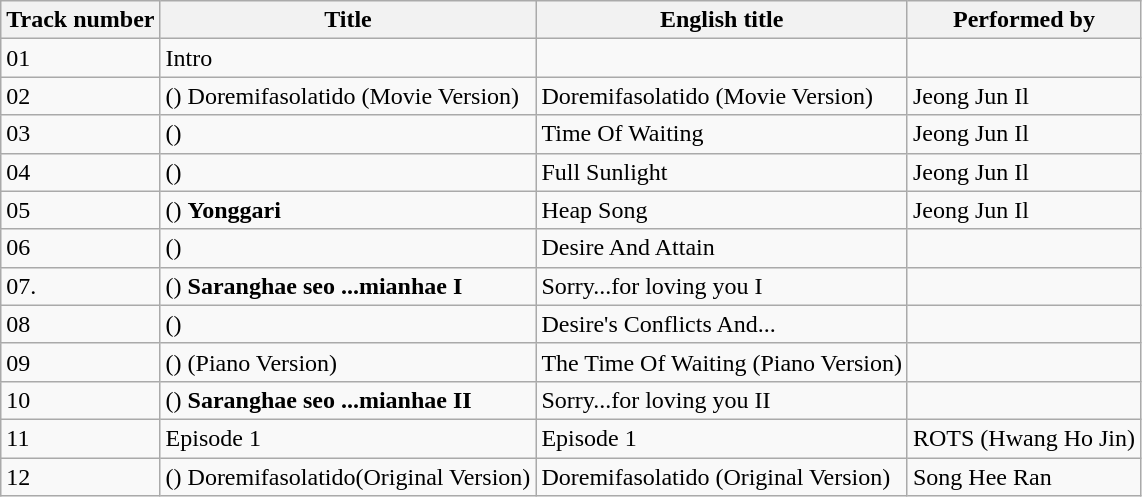<table class="wikitable">
<tr>
<th>Track number</th>
<th>Title</th>
<th>English title</th>
<th>Performed by</th>
</tr>
<tr>
<td>01</td>
<td>Intro</td>
<td></td>
<td></td>
</tr>
<tr>
<td>02</td>
<td>() Doremifasolatido (Movie Version)</td>
<td>Doremifasolatido (Movie Version)</td>
<td>Jeong Jun Il</td>
</tr>
<tr>
<td>03</td>
<td>()</td>
<td>Time Of Waiting</td>
<td>Jeong Jun Il</td>
</tr>
<tr>
<td>04</td>
<td>()</td>
<td>Full Sunlight</td>
<td>Jeong Jun Il</td>
</tr>
<tr>
<td>05</td>
<td>() <strong>Yonggari</strong></td>
<td>Heap Song</td>
<td>Jeong Jun Il</td>
</tr>
<tr>
<td>06</td>
<td>()</td>
<td>Desire And Attain</td>
<td></td>
</tr>
<tr>
<td>07.</td>
<td>() <strong>Saranghae seo ...mianhae I</strong></td>
<td>Sorry...for loving you I</td>
<td></td>
</tr>
<tr>
<td>08</td>
<td>()</td>
<td>Desire's Conflicts And...</td>
<td></td>
</tr>
<tr>
<td>09</td>
<td>() (Piano Version)</td>
<td>The Time Of Waiting (Piano Version)</td>
<td></td>
</tr>
<tr>
<td>10</td>
<td>() <strong>Saranghae seo ...mianhae II</strong></td>
<td>Sorry...for loving you II</td>
<td></td>
</tr>
<tr>
<td>11</td>
<td>Episode 1</td>
<td>Episode 1</td>
<td>ROTS (Hwang Ho Jin)</td>
</tr>
<tr>
<td>12</td>
<td>() Doremifasolatido(Original Version)</td>
<td>Doremifasolatido (Original Version)</td>
<td>Song Hee Ran</td>
</tr>
</table>
